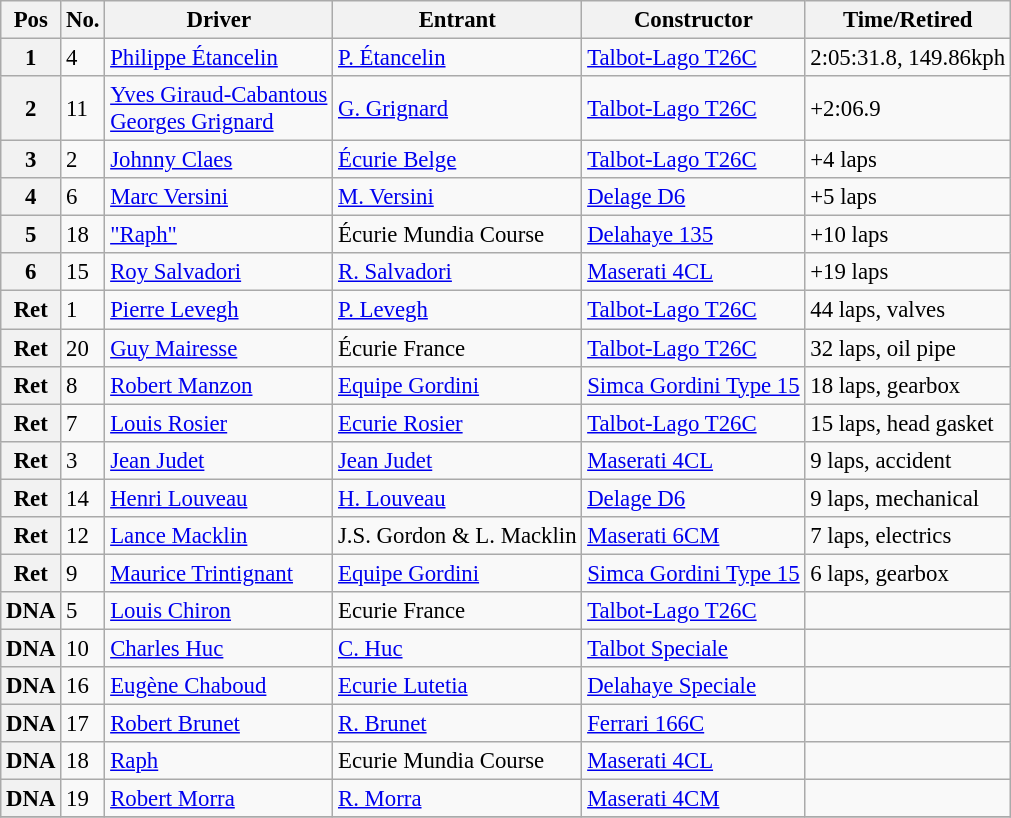<table class="wikitable" style="font-size: 95%;">
<tr>
<th>Pos</th>
<th>No.</th>
<th>Driver</th>
<th>Entrant</th>
<th>Constructor</th>
<th>Time/Retired</th>
</tr>
<tr>
<th>1</th>
<td>4</td>
<td> <a href='#'>Philippe Étancelin</a></td>
<td><a href='#'>P. Étancelin</a></td>
<td><a href='#'>Talbot-Lago T26C</a></td>
<td>2:05:31.8, 149.86kph</td>
</tr>
<tr>
<th>2</th>
<td>11</td>
<td> <a href='#'>Yves Giraud-Cabantous</a><br> <a href='#'>Georges Grignard</a></td>
<td><a href='#'>G. Grignard</a></td>
<td><a href='#'>Talbot-Lago T26C</a></td>
<td>+2:06.9</td>
</tr>
<tr>
<th>3</th>
<td>2</td>
<td> <a href='#'>Johnny Claes</a></td>
<td><a href='#'>Écurie Belge</a></td>
<td><a href='#'>Talbot-Lago T26C</a></td>
<td>+4 laps</td>
</tr>
<tr>
<th>4</th>
<td>6</td>
<td> <a href='#'>Marc Versini</a></td>
<td><a href='#'>M. Versini</a></td>
<td><a href='#'>Delage D6</a></td>
<td>+5 laps</td>
</tr>
<tr>
<th>5</th>
<td>18</td>
<td> <a href='#'>"Raph"</a></td>
<td>Écurie Mundia Course</td>
<td><a href='#'>Delahaye 135</a></td>
<td>+10 laps</td>
</tr>
<tr>
<th>6</th>
<td>15</td>
<td> <a href='#'>Roy Salvadori</a></td>
<td><a href='#'>R. Salvadori</a></td>
<td><a href='#'>Maserati 4CL</a></td>
<td>+19 laps</td>
</tr>
<tr>
<th>Ret</th>
<td>1</td>
<td> <a href='#'>Pierre Levegh</a></td>
<td><a href='#'>P. Levegh</a></td>
<td><a href='#'>Talbot-Lago T26C</a></td>
<td>44 laps, valves</td>
</tr>
<tr>
<th>Ret</th>
<td>20</td>
<td> <a href='#'>Guy Mairesse</a></td>
<td>Écurie France</td>
<td><a href='#'>Talbot-Lago T26C</a></td>
<td>32 laps, oil pipe</td>
</tr>
<tr>
<th>Ret</th>
<td>8</td>
<td> <a href='#'>Robert Manzon</a></td>
<td><a href='#'>Equipe Gordini</a></td>
<td><a href='#'>Simca Gordini Type 15</a></td>
<td>18 laps, gearbox</td>
</tr>
<tr>
<th>Ret</th>
<td>7</td>
<td> <a href='#'>Louis Rosier</a></td>
<td><a href='#'>Ecurie Rosier</a></td>
<td><a href='#'>Talbot-Lago T26C</a></td>
<td>15 laps, head gasket</td>
</tr>
<tr>
<th>Ret</th>
<td>3</td>
<td> <a href='#'>Jean Judet</a></td>
<td><a href='#'>Jean Judet</a></td>
<td><a href='#'>Maserati 4CL</a></td>
<td>9 laps, accident</td>
</tr>
<tr>
<th>Ret</th>
<td>14</td>
<td> <a href='#'>Henri Louveau</a></td>
<td><a href='#'>H. Louveau</a></td>
<td><a href='#'>Delage D6</a></td>
<td>9 laps, mechanical</td>
</tr>
<tr>
<th>Ret</th>
<td>12</td>
<td> <a href='#'>Lance Macklin</a></td>
<td>J.S. Gordon & L. Macklin</td>
<td><a href='#'>Maserati 6CM</a></td>
<td>7 laps, electrics</td>
</tr>
<tr>
<th>Ret</th>
<td>9</td>
<td> <a href='#'>Maurice Trintignant</a></td>
<td><a href='#'>Equipe Gordini</a></td>
<td><a href='#'>Simca Gordini Type 15</a></td>
<td>6 laps, gearbox</td>
</tr>
<tr>
<th>DNA</th>
<td>5</td>
<td> <a href='#'>Louis Chiron</a></td>
<td>Ecurie France</td>
<td><a href='#'>Talbot-Lago T26C</a></td>
<td></td>
</tr>
<tr>
<th>DNA</th>
<td>10</td>
<td> <a href='#'>Charles Huc</a></td>
<td><a href='#'>C. Huc</a></td>
<td><a href='#'>Talbot Speciale</a></td>
<td></td>
</tr>
<tr>
<th>DNA</th>
<td>16</td>
<td> <a href='#'>Eugène Chaboud</a></td>
<td><a href='#'>Ecurie Lutetia</a></td>
<td><a href='#'>Delahaye Speciale</a></td>
<td></td>
</tr>
<tr>
<th>DNA</th>
<td>17</td>
<td> <a href='#'>Robert Brunet</a></td>
<td><a href='#'>R. Brunet</a></td>
<td><a href='#'>Ferrari 166C</a></td>
<td></td>
</tr>
<tr>
<th>DNA</th>
<td>18</td>
<td> <a href='#'>Raph</a></td>
<td>Ecurie Mundia Course</td>
<td><a href='#'>Maserati 4CL</a></td>
<td></td>
</tr>
<tr>
<th>DNA</th>
<td>19</td>
<td> <a href='#'>Robert Morra</a></td>
<td><a href='#'>R. Morra</a></td>
<td><a href='#'>Maserati 4CM</a></td>
<td></td>
</tr>
<tr>
</tr>
</table>
